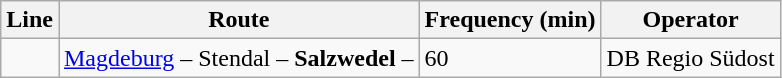<table class="wikitable">
<tr>
<th>Line</th>
<th>Route</th>
<th>Frequency (min)</th>
<th>Operator</th>
</tr>
<tr>
<td align="center"></td>
<td><a href='#'>Magdeburg</a> – Stendal – <strong>Salzwedel</strong> – </td>
<td>60</td>
<td>DB Regio Südost</td>
</tr>
</table>
